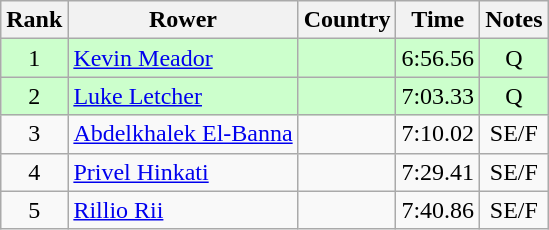<table class="wikitable" style="text-align:center">
<tr>
<th>Rank</th>
<th>Rower</th>
<th>Country</th>
<th>Time</th>
<th>Notes</th>
</tr>
<tr bgcolor=ccffcc>
<td>1</td>
<td align="left"><a href='#'>Kevin Meador</a></td>
<td align="left"></td>
<td>6:56.56</td>
<td>Q</td>
</tr>
<tr bgcolor=ccffcc>
<td>2</td>
<td align="left"><a href='#'>Luke Letcher</a></td>
<td align="left"></td>
<td>7:03.33</td>
<td>Q</td>
</tr>
<tr>
<td>3</td>
<td align="left"><a href='#'>Abdelkhalek El-Banna</a></td>
<td align="left"></td>
<td>7:10.02</td>
<td>SE/F</td>
</tr>
<tr>
<td>4</td>
<td align="left"><a href='#'>Privel Hinkati</a></td>
<td align="left"></td>
<td>7:29.41</td>
<td>SE/F</td>
</tr>
<tr>
<td>5</td>
<td align="left"><a href='#'>Rillio Rii</a></td>
<td align="left"></td>
<td>7:40.86</td>
<td>SE/F</td>
</tr>
</table>
